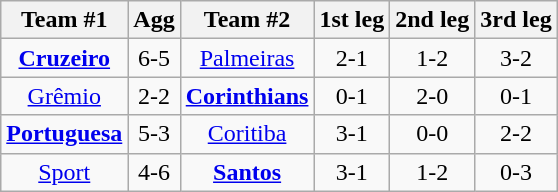<table class="wikitable" style="text-align: center">
<tr>
<th>Team #1</th>
<th>Agg</th>
<th>Team #2</th>
<th>1st leg</th>
<th>2nd leg</th>
<th>3rd leg</th>
</tr>
<tr>
<td><strong><a href='#'>Cruzeiro</a></strong></td>
<td>6-5</td>
<td><a href='#'>Palmeiras</a></td>
<td>2-1</td>
<td>1-2</td>
<td>3-2</td>
</tr>
<tr>
<td><a href='#'>Grêmio</a></td>
<td>2-2</td>
<td><strong><a href='#'>Corinthians</a></strong></td>
<td>0-1</td>
<td>2-0</td>
<td>0-1</td>
</tr>
<tr>
<td><strong><a href='#'>Portuguesa</a></strong></td>
<td>5-3</td>
<td><a href='#'>Coritiba</a></td>
<td>3-1</td>
<td>0-0</td>
<td>2-2</td>
</tr>
<tr>
<td><a href='#'>Sport</a></td>
<td>4-6</td>
<td><strong><a href='#'>Santos</a></strong></td>
<td>3-1</td>
<td>1-2</td>
<td>0-3</td>
</tr>
</table>
